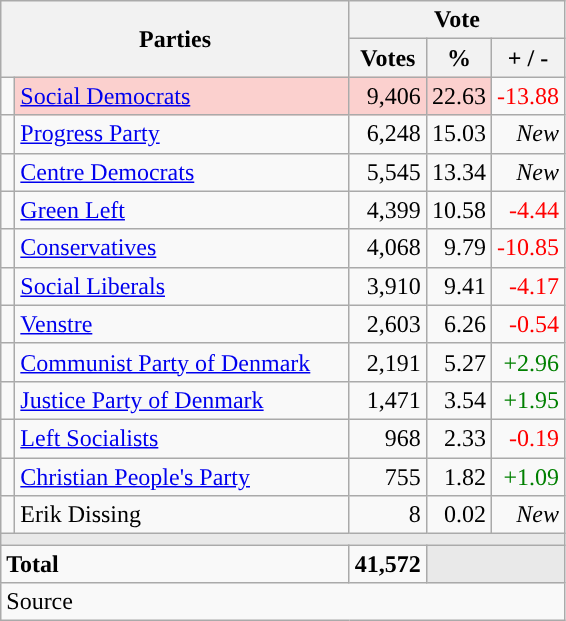<table class="wikitable" style="text-align:right;">
<tr>
<th style="text-align:centre;" rowspan="2" colspan="2" width="225">Parties</th>
<th colspan="3">Vote</th>
</tr>
<tr>
<th width="15">Votes</th>
<th width="15">%</th>
<th width="15">+ / -</th>
</tr>
<tr>
<td width="2" style="color:inherit;background:"></td>
<td bgcolor=#fbd0ce  align="left"><a href='#'>Social Democrats</a></td>
<td bgcolor=#fbd0ce>9,406</td>
<td bgcolor=#fbd0ce>22.63</td>
<td style=color:red;>-13.88</td>
</tr>
<tr>
<td width="2" style="color:inherit;background:"></td>
<td align="left"><a href='#'>Progress Party</a></td>
<td>6,248</td>
<td>15.03</td>
<td><em>New</em></td>
</tr>
<tr>
<td width="2" style="color:inherit;background:"></td>
<td align="left"><a href='#'>Centre Democrats</a></td>
<td>5,545</td>
<td>13.34</td>
<td><em>New</em></td>
</tr>
<tr>
<td width="2" style="color:inherit;background:"></td>
<td align="left"><a href='#'>Green Left</a></td>
<td>4,399</td>
<td>10.58</td>
<td style=color:red;>-4.44</td>
</tr>
<tr>
<td width="2" style="color:inherit;background:"></td>
<td align="left"><a href='#'>Conservatives</a></td>
<td>4,068</td>
<td>9.79</td>
<td style=color:red;>-10.85</td>
</tr>
<tr>
<td width="2" style="color:inherit;background:"></td>
<td align="left"><a href='#'>Social Liberals</a></td>
<td>3,910</td>
<td>9.41</td>
<td style=color:red;>-4.17</td>
</tr>
<tr>
<td width="2" style="color:inherit;background:"></td>
<td align="left"><a href='#'>Venstre</a></td>
<td>2,603</td>
<td>6.26</td>
<td style=color:red;>-0.54</td>
</tr>
<tr>
<td width="2" style="color:inherit;background:"></td>
<td align="left"><a href='#'>Communist Party of Denmark</a></td>
<td>2,191</td>
<td>5.27</td>
<td style=color:green;>+2.96</td>
</tr>
<tr>
<td width="2" style="color:inherit;background:"></td>
<td align="left"><a href='#'>Justice Party of Denmark</a></td>
<td>1,471</td>
<td>3.54</td>
<td style=color:green;>+1.95</td>
</tr>
<tr>
<td width="2" style="color:inherit;background:"></td>
<td align="left"><a href='#'>Left Socialists</a></td>
<td>968</td>
<td>2.33</td>
<td style=color:red;>-0.19</td>
</tr>
<tr>
<td width="2" style="color:inherit;background:"></td>
<td align="left"><a href='#'>Christian People's Party</a></td>
<td>755</td>
<td>1.82</td>
<td style=color:green;>+1.09</td>
</tr>
<tr>
<td width="2" style="color:inherit;background:"></td>
<td align="left">Erik Dissing</td>
<td>8</td>
<td>0.02</td>
<td><em>New</em></td>
</tr>
<tr>
<td colspan="7" bgcolor="#E9E9E9"></td>
</tr>
<tr>
<td align="left" colspan="2"><strong>Total</strong></td>
<td><strong>41,572</strong></td>
<td bgcolor="#E9E9E9" colspan="2"></td>
</tr>
<tr>
<td align="left" colspan="6">Source</td>
</tr>
</table>
